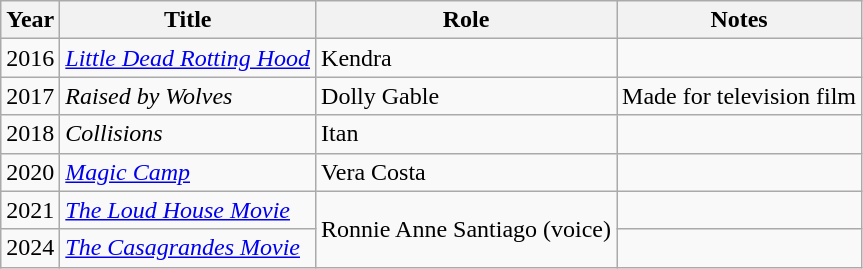<table class="wikitable sortable">
<tr>
<th>Year</th>
<th>Title</th>
<th>Role</th>
<th>Notes</th>
</tr>
<tr>
<td>2016</td>
<td><em><a href='#'>Little Dead Rotting Hood</a></em></td>
<td>Kendra</td>
<td></td>
</tr>
<tr>
<td>2017</td>
<td><em>Raised by Wolves</em></td>
<td>Dolly Gable</td>
<td>Made for television film</td>
</tr>
<tr>
<td>2018</td>
<td><em>Collisions</em></td>
<td>Itan</td>
<td></td>
</tr>
<tr>
<td>2020</td>
<td><em><a href='#'>Magic Camp</a></em></td>
<td>Vera Costa</td>
<td></td>
</tr>
<tr>
<td>2021</td>
<td><em><a href='#'>The Loud House Movie</a></em></td>
<td Rowspan="2">Ronnie Anne Santiago (voice)</td>
<td></td>
</tr>
<tr>
<td>2024</td>
<td><em><a href='#'>The Casagrandes Movie</a></em></td>
<td></td>
</tr>
</table>
